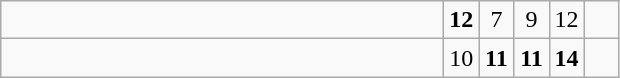<table class="wikitable">
<tr>
<td style="width:18em"></td>
<td align=center style="width:1em"><strong>12</strong></td>
<td align=center style="width:1em">7</td>
<td align=center style="width:1em">9</td>
<td align=center style="width:1em">12</td>
<td align=center style="width:1em"></td>
</tr>
<tr>
<td style="width:18em"></td>
<td align=center style="width:1em">10</td>
<td align=center style="width:1em"><strong>11</strong></td>
<td align=center style="width:1em"><strong>11</strong></td>
<td align=center style="width:1em"><strong>14</strong></td>
<td align=center style="width:1em"></td>
</tr>
</table>
